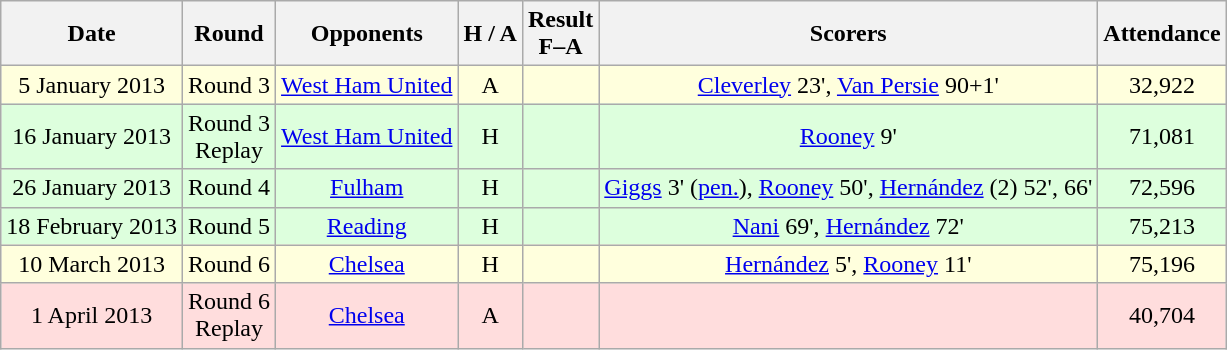<table class="wikitable" style="text-align:center">
<tr>
<th>Date</th>
<th>Round</th>
<th>Opponents</th>
<th>H / A</th>
<th>Result<br>F–A</th>
<th>Scorers</th>
<th>Attendance</th>
</tr>
<tr bgcolor="#ffffdd">
<td>5 January 2013</td>
<td>Round 3</td>
<td><a href='#'>West Ham United</a></td>
<td>A</td>
<td></td>
<td><a href='#'>Cleverley</a> 23', <a href='#'>Van Persie</a> 90+1'</td>
<td>32,922</td>
</tr>
<tr bgcolor="#ddffdd">
<td>16 January 2013</td>
<td>Round 3<br>Replay</td>
<td><a href='#'>West Ham United</a></td>
<td>H</td>
<td></td>
<td><a href='#'>Rooney</a> 9'</td>
<td>71,081</td>
</tr>
<tr bgcolor="#ddffdd">
<td>26 January 2013</td>
<td>Round 4</td>
<td><a href='#'>Fulham</a></td>
<td>H</td>
<td></td>
<td><a href='#'>Giggs</a> 3' (<a href='#'>pen.</a>), <a href='#'>Rooney</a> 50', <a href='#'>Hernández</a> (2) 52', 66'</td>
<td>72,596</td>
</tr>
<tr bgcolor="#ddffdd">
<td>18 February 2013</td>
<td>Round 5</td>
<td><a href='#'>Reading</a></td>
<td>H</td>
<td></td>
<td><a href='#'>Nani</a> 69', <a href='#'>Hernández</a> 72'</td>
<td>75,213</td>
</tr>
<tr bgcolor="#ffffdd">
<td>10 March 2013</td>
<td>Round 6</td>
<td><a href='#'>Chelsea</a></td>
<td>H</td>
<td></td>
<td><a href='#'>Hernández</a> 5', <a href='#'>Rooney</a> 11'</td>
<td>75,196</td>
</tr>
<tr bgcolor="#ffdddd">
<td>1 April 2013</td>
<td>Round 6<br>Replay</td>
<td><a href='#'>Chelsea</a></td>
<td>A</td>
<td></td>
<td></td>
<td>40,704</td>
</tr>
</table>
